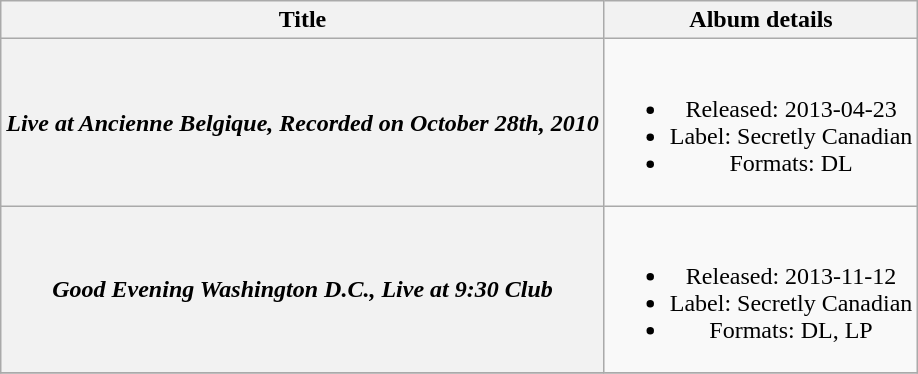<table class="wikitable plainrowheaders" style="text-align:center;">
<tr>
<th scope="col">Title</th>
<th scope="col">Album details</th>
</tr>
<tr>
<th scope="row"><em>Live at Ancienne Belgique, Recorded on October 28th, 2010</em></th>
<td><br><ul><li>Released: 2013-04-23</li><li>Label: Secretly Canadian</li><li>Formats: DL</li></ul></td>
</tr>
<tr>
<th scope="row"><em>Good Evening Washington D.C., Live at 9:30 Club</em></th>
<td><br><ul><li>Released: 2013-11-12</li><li>Label: Secretly Canadian</li><li>Formats: DL, LP</li></ul></td>
</tr>
<tr>
</tr>
</table>
